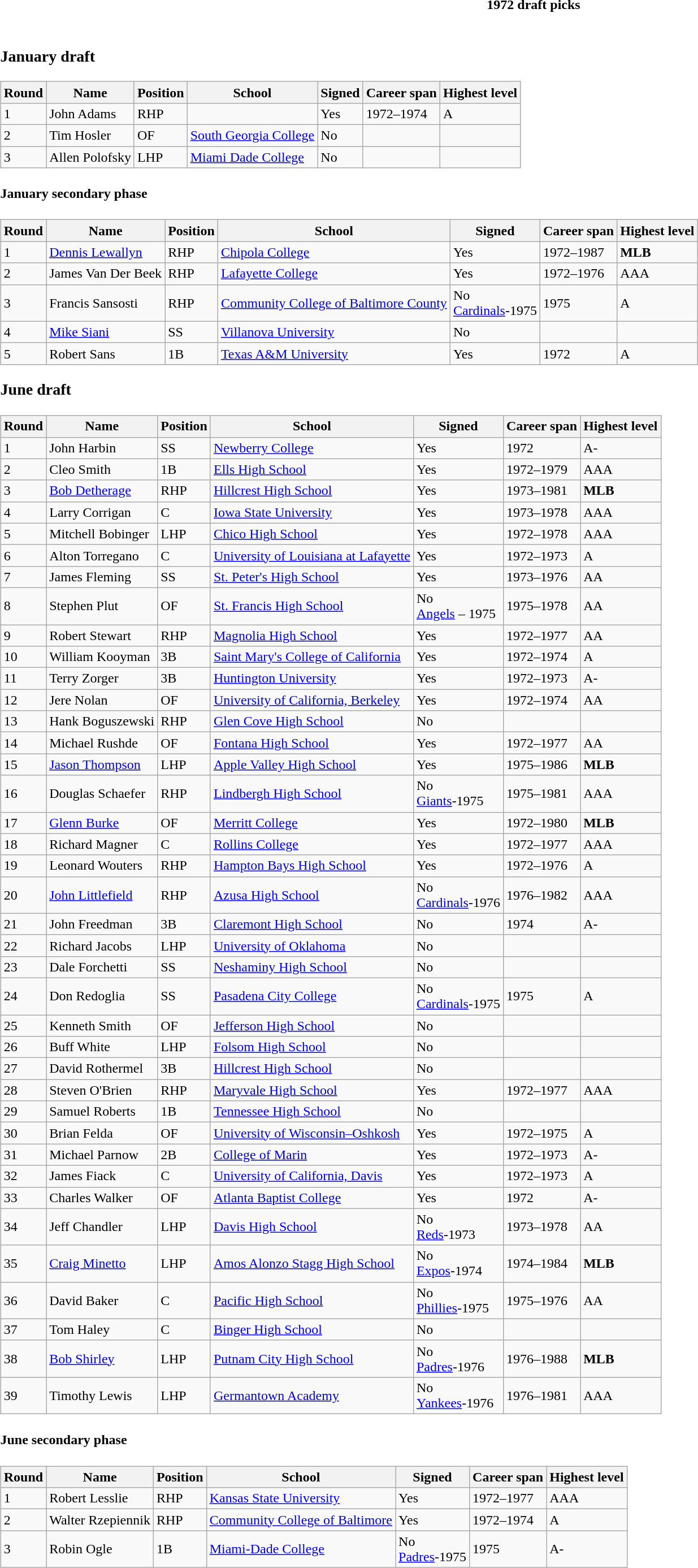<table class="toccolours collapsible collapsed" style="width:100%; background:inherit">
<tr>
<th>1972 draft picks</th>
</tr>
<tr>
<td><br><h3>January draft</h3><table class="wikitable">
<tr>
<th>Round</th>
<th>Name</th>
<th>Position</th>
<th>School</th>
<th>Signed</th>
<th>Career span</th>
<th>Highest level</th>
</tr>
<tr>
<td>1</td>
<td>John Adams</td>
<td>RHP</td>
<td></td>
<td>Yes</td>
<td>1972–1974</td>
<td>A</td>
</tr>
<tr>
<td>2</td>
<td>Tim Hosler</td>
<td>OF</td>
<td><a href='#'>South Georgia College</a></td>
<td>No</td>
<td></td>
<td></td>
</tr>
<tr>
<td>3</td>
<td>Allen Polofsky</td>
<td>LHP</td>
<td><a href='#'>Miami Dade College</a></td>
<td>No</td>
<td></td>
<td></td>
</tr>
</table>
<h4>January secondary phase</h4><table class="wikitable">
<tr>
<th>Round</th>
<th>Name</th>
<th>Position</th>
<th>School</th>
<th>Signed</th>
<th>Career span</th>
<th>Highest level</th>
</tr>
<tr>
<td>1</td>
<td><a href='#'>Dennis Lewallyn</a></td>
<td>RHP</td>
<td><a href='#'>Chipola College</a></td>
<td>Yes</td>
<td>1972–1987</td>
<td><strong>MLB</strong></td>
</tr>
<tr>
<td>2</td>
<td>James Van Der Beek</td>
<td>RHP</td>
<td><a href='#'>Lafayette College</a></td>
<td>Yes</td>
<td>1972–1976</td>
<td>AAA</td>
</tr>
<tr>
<td>3</td>
<td>Francis Sansosti</td>
<td>RHP</td>
<td><a href='#'>Community College of Baltimore County</a></td>
<td>No<br><a href='#'>Cardinals</a>-1975</td>
<td>1975</td>
<td>A</td>
</tr>
<tr>
<td>4</td>
<td><a href='#'>Mike Siani</a></td>
<td>SS</td>
<td><a href='#'>Villanova University</a></td>
<td>No</td>
<td></td>
<td></td>
</tr>
<tr>
<td>5</td>
<td>Robert Sans</td>
<td>1B</td>
<td><a href='#'>Texas A&M University</a></td>
<td>Yes</td>
<td>1972</td>
<td>A</td>
</tr>
</table>
<h3>June draft</h3><table class="wikitable">
<tr>
<th>Round</th>
<th>Name</th>
<th>Position</th>
<th>School</th>
<th>Signed</th>
<th>Career span</th>
<th>Highest level</th>
</tr>
<tr>
<td>1</td>
<td>John Harbin</td>
<td>SS</td>
<td><a href='#'>Newberry College</a></td>
<td>Yes</td>
<td>1972</td>
<td>A-</td>
</tr>
<tr>
<td>2</td>
<td>Cleo Smith</td>
<td>1B</td>
<td><a href='#'>Ells High School</a></td>
<td>Yes</td>
<td>1972–1979</td>
<td>AAA</td>
</tr>
<tr>
<td>3</td>
<td><a href='#'>Bob Detherage</a></td>
<td>RHP</td>
<td><a href='#'>Hillcrest High School</a></td>
<td>Yes</td>
<td>1973–1981</td>
<td><strong>MLB</strong></td>
</tr>
<tr>
<td>4</td>
<td>Larry Corrigan</td>
<td>C</td>
<td><a href='#'>Iowa State University</a></td>
<td>Yes</td>
<td>1973–1978</td>
<td>AAA</td>
</tr>
<tr>
<td>5</td>
<td>Mitchell Bobinger</td>
<td>LHP</td>
<td><a href='#'>Chico High School</a></td>
<td>Yes</td>
<td>1972–1978</td>
<td>AAA</td>
</tr>
<tr>
<td>6</td>
<td>Alton Torregano</td>
<td>C</td>
<td><a href='#'>University of Louisiana at Lafayette</a></td>
<td>Yes</td>
<td>1972–1973</td>
<td>A</td>
</tr>
<tr>
<td>7</td>
<td>James Fleming</td>
<td>SS</td>
<td><a href='#'>St. Peter's High School</a></td>
<td>Yes</td>
<td>1973–1976</td>
<td>AA</td>
</tr>
<tr>
<td>8</td>
<td>Stephen Plut</td>
<td>OF</td>
<td><a href='#'>St. Francis High School</a></td>
<td>No<br><a href='#'>Angels</a> – 1975</td>
<td>1975–1978</td>
<td>AA</td>
</tr>
<tr>
<td>9</td>
<td>Robert Stewart</td>
<td>RHP</td>
<td><a href='#'>Magnolia High School</a></td>
<td>Yes</td>
<td>1972–1977</td>
<td>AA</td>
</tr>
<tr>
<td>10</td>
<td>William Kooyman</td>
<td>3B</td>
<td><a href='#'>Saint Mary's College of California</a></td>
<td>Yes</td>
<td>1972–1974</td>
<td>A</td>
</tr>
<tr>
<td>11</td>
<td>Terry Zorger</td>
<td>3B</td>
<td><a href='#'>Huntington University</a></td>
<td>Yes</td>
<td>1972–1973</td>
<td>A-</td>
</tr>
<tr>
<td>12</td>
<td>Jere Nolan</td>
<td>OF</td>
<td><a href='#'>University of California, Berkeley</a></td>
<td>Yes</td>
<td>1972–1974</td>
<td>AA</td>
</tr>
<tr>
<td>13</td>
<td>Hank Boguszewski</td>
<td>RHP</td>
<td><a href='#'>Glen Cove High School</a></td>
<td>No</td>
<td></td>
<td></td>
</tr>
<tr>
<td>14</td>
<td>Michael Rushde</td>
<td>OF</td>
<td><a href='#'>Fontana High School</a></td>
<td>Yes</td>
<td>1972–1977</td>
<td>AA</td>
</tr>
<tr>
<td>15</td>
<td><a href='#'>Jason Thompson</a></td>
<td>LHP</td>
<td><a href='#'>Apple Valley High School</a></td>
<td>Yes</td>
<td>1975–1986</td>
<td><strong>MLB</strong></td>
</tr>
<tr>
<td>16</td>
<td>Douglas Schaefer</td>
<td>RHP</td>
<td><a href='#'>Lindbergh High School</a></td>
<td>No<br><a href='#'>Giants</a>-1975</td>
<td>1975–1981</td>
<td>AAA</td>
</tr>
<tr>
<td>17</td>
<td><a href='#'>Glenn Burke</a></td>
<td>OF</td>
<td><a href='#'>Merritt College</a></td>
<td>Yes</td>
<td>1972–1980</td>
<td><strong>MLB</strong></td>
</tr>
<tr>
<td>18</td>
<td>Richard Magner</td>
<td>C</td>
<td><a href='#'>Rollins College</a></td>
<td>Yes</td>
<td>1972–1977</td>
<td>AAA</td>
</tr>
<tr>
<td>19</td>
<td>Leonard Wouters</td>
<td>RHP</td>
<td><a href='#'>Hampton Bays High School</a></td>
<td>Yes</td>
<td>1972–1976</td>
<td>A</td>
</tr>
<tr>
<td>20</td>
<td><a href='#'>John Littlefield</a></td>
<td>RHP</td>
<td><a href='#'>Azusa High School</a></td>
<td>No<br><a href='#'>Cardinals</a>-1976</td>
<td>1976–1982</td>
<td>AAA</td>
</tr>
<tr>
<td>21</td>
<td>John Freedman</td>
<td>3B</td>
<td><a href='#'>Claremont High School</a></td>
<td>No</td>
<td>1974</td>
<td>A-</td>
</tr>
<tr>
<td>22</td>
<td>Richard Jacobs</td>
<td>LHP</td>
<td><a href='#'>University of Oklahoma</a></td>
<td>No</td>
<td></td>
<td></td>
</tr>
<tr>
<td>23</td>
<td>Dale Forchetti</td>
<td>SS</td>
<td><a href='#'>Neshaminy High School</a></td>
<td>No</td>
<td></td>
<td></td>
</tr>
<tr>
<td>24</td>
<td>Don Redoglia</td>
<td>SS</td>
<td><a href='#'>Pasadena City College</a></td>
<td>No <br><a href='#'>Cardinals</a>-1975</td>
<td>1975</td>
<td>A</td>
</tr>
<tr>
<td>25</td>
<td>Kenneth Smith</td>
<td>OF</td>
<td><a href='#'>Jefferson High School</a></td>
<td>No</td>
<td></td>
<td></td>
</tr>
<tr>
<td>26</td>
<td>Buff White</td>
<td>LHP</td>
<td><a href='#'>Folsom High School</a></td>
<td>No</td>
<td></td>
<td></td>
</tr>
<tr>
<td>27</td>
<td>David Rothermel</td>
<td>3B</td>
<td><a href='#'>Hillcrest High School</a></td>
<td>No</td>
<td></td>
<td></td>
</tr>
<tr>
<td>28</td>
<td>Steven O'Brien</td>
<td>RHP</td>
<td><a href='#'>Maryvale High School</a></td>
<td>Yes</td>
<td>1972–1977</td>
<td>AAA</td>
</tr>
<tr>
<td>29</td>
<td>Samuel Roberts</td>
<td>1B</td>
<td><a href='#'>Tennessee High School</a></td>
<td>No</td>
<td></td>
<td></td>
</tr>
<tr>
<td>30</td>
<td>Brian Felda</td>
<td>OF</td>
<td><a href='#'>University of Wisconsin–Oshkosh</a></td>
<td>Yes</td>
<td>1972–1975</td>
<td>A</td>
</tr>
<tr>
<td>31</td>
<td>Michael Parnow</td>
<td>2B</td>
<td><a href='#'>College of Marin</a></td>
<td>Yes</td>
<td>1972–1973</td>
<td>A-</td>
</tr>
<tr>
<td>32</td>
<td>James Fiack</td>
<td>C</td>
<td><a href='#'>University of California, Davis</a></td>
<td>Yes</td>
<td>1972–1973</td>
<td>A</td>
</tr>
<tr>
<td>33</td>
<td>Charles Walker</td>
<td>OF</td>
<td><a href='#'>Atlanta Baptist College</a></td>
<td>Yes</td>
<td>1972</td>
<td>A-</td>
</tr>
<tr>
<td>34</td>
<td>Jeff Chandler</td>
<td>LHP</td>
<td><a href='#'>Davis High School</a></td>
<td>No<br><a href='#'>Reds</a>-1973</td>
<td>1973–1978</td>
<td>AA</td>
</tr>
<tr>
<td>35</td>
<td><a href='#'>Craig Minetto</a></td>
<td>LHP</td>
<td><a href='#'>Amos Alonzo Stagg High School</a></td>
<td>No<br><a href='#'>Expos</a>-1974</td>
<td>1974–1984</td>
<td><strong>MLB</strong></td>
</tr>
<tr>
<td>36</td>
<td>David Baker</td>
<td>C</td>
<td><a href='#'>Pacific High School</a></td>
<td>No <br><a href='#'>Phillies</a>-1975</td>
<td>1975–1976</td>
<td>AA</td>
</tr>
<tr>
<td>37</td>
<td>Tom Haley</td>
<td>C</td>
<td><a href='#'>Binger High School</a></td>
<td>No</td>
<td></td>
<td></td>
</tr>
<tr>
<td>38</td>
<td><a href='#'>Bob Shirley</a></td>
<td>LHP</td>
<td><a href='#'>Putnam City High School</a></td>
<td>No<br><a href='#'>Padres</a>-1976</td>
<td>1976–1988</td>
<td><strong>MLB</strong></td>
</tr>
<tr>
<td>39</td>
<td>Timothy Lewis</td>
<td>LHP</td>
<td><a href='#'>Germantown Academy</a></td>
<td>No<br><a href='#'>Yankees</a>-1976</td>
<td>1976–1981</td>
<td>AAA</td>
</tr>
</table>
<h4>June secondary phase</h4><table class="wikitable">
<tr>
<th>Round</th>
<th>Name</th>
<th>Position</th>
<th>School</th>
<th>Signed</th>
<th>Career span</th>
<th>Highest level</th>
</tr>
<tr>
<td>1</td>
<td>Robert Lesslie</td>
<td>RHP</td>
<td><a href='#'>Kansas State University</a></td>
<td>Yes</td>
<td>1972–1977</td>
<td>AAA</td>
</tr>
<tr>
<td>2</td>
<td>Walter Rzepiennik</td>
<td>RHP</td>
<td><a href='#'>Community College of Baltimore</a></td>
<td>Yes</td>
<td>1972–1974</td>
<td>A</td>
</tr>
<tr>
<td>3</td>
<td>Robin Ogle</td>
<td>1B</td>
<td><a href='#'>Miami-Dade College</a></td>
<td>No<br><a href='#'>Padres</a>-1975</td>
<td>1975</td>
<td>A-</td>
</tr>
</table>
</td>
</tr>
</table>
